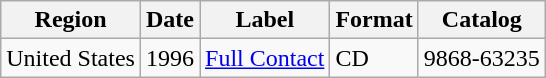<table class="wikitable">
<tr>
<th>Region</th>
<th>Date</th>
<th>Label</th>
<th>Format</th>
<th>Catalog</th>
</tr>
<tr>
<td>United States</td>
<td>1996</td>
<td><a href='#'>Full Contact</a></td>
<td>CD</td>
<td>9868-63235</td>
</tr>
</table>
